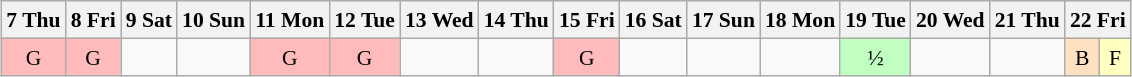<table class="wikitable" style="margin:0.5em auto; font-size:90%; line-height:1.25em; text-align:center">
<tr>
<th>7 Thu</th>
<th>8 Fri</th>
<th>9 Sat</th>
<th>10 Sun</th>
<th>11 Mon</th>
<th>12 Tue</th>
<th>13 Wed</th>
<th>14 Thu</th>
<th>15 Fri</th>
<th>16 Sat</th>
<th>17 Sun</th>
<th>18 Mon</th>
<th>19 Tue</th>
<th>20 Wed</th>
<th colspan=2>21 Thu</th>
<th colspan=2>22 Fri</th>
</tr>
<tr>
<td bgcolor="#FFBBBB">G</td>
<td bgcolor="#FFBBBB">G</td>
<td></td>
<td></td>
<td bgcolor="#FFBBBB">G</td>
<td bgcolor="#FFBBBB">G</td>
<td></td>
<td></td>
<td bgcolor="#FFBBBB">G</td>
<td></td>
<td></td>
<td></td>
<td bgcolor="#C0FFC0">½</td>
<td></td>
<td colspan=2></td>
<td bgcolor="#FFE0C0">B</td>
<td bgcolor="#FFFFC0">F</td>
</tr>
</table>
